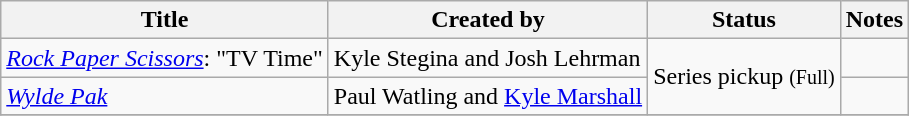<table class="wikitable sortable">
<tr>
<th>Title</th>
<th>Created by</th>
<th>Status</th>
<th>Notes</th>
</tr>
<tr>
<td><em><a href='#'>Rock Paper Scissors</a></em>: "TV Time"</td>
<td>Kyle Stegina and Josh Lehrman</td>
<td rowspan="2">Series pickup <small>(Full)</small></td>
<td></td>
</tr>
<tr>
<td><em><a href='#'>Wylde Pak</a></em></td>
<td>Paul Watling and <a href='#'>Kyle Marshall</a></td>
<td></td>
</tr>
<tr>
</tr>
</table>
